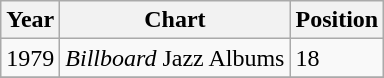<table class="wikitable">
<tr>
<th>Year</th>
<th>Chart</th>
<th>Position</th>
</tr>
<tr>
<td>1979</td>
<td><em>Billboard</em> Jazz Albums</td>
<td>18</td>
</tr>
<tr>
</tr>
</table>
